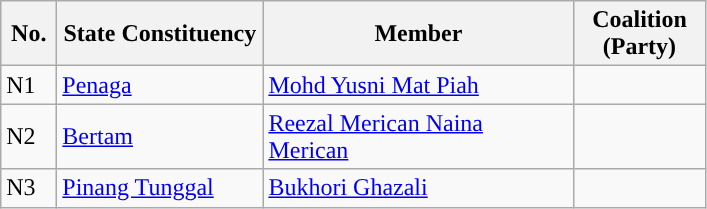<table class="wikitable">
<tr>
<th width="30">No.</th>
<th width="130">State Constituency</th>
<th width="200">Member</th>
<th width="80">Coalition (Party)</th>
</tr>
<tr>
<td>N1</td>
<td><a href='#'>Penaga</a></td>
<td><a href='#'>Mohd Yusni Mat Piah</a></td>
<td></td>
</tr>
<tr>
<td>N2</td>
<td><a href='#'>Bertam</a></td>
<td><a href='#'>Reezal Merican Naina Merican</a></td>
<td></td>
</tr>
<tr>
<td>N3</td>
<td><a href='#'>Pinang Tunggal</a></td>
<td><a href='#'>Bukhori Ghazali</a></td>
<td></td>
</tr>
</table>
